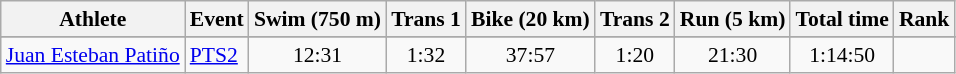<table class=wikitable style=font-size:90%;text-align:center>
<tr>
<th>Athlete</th>
<th>Event</th>
<th>Swim (750 m)</th>
<th>Trans 1</th>
<th>Bike (20 km)</th>
<th>Trans 2</th>
<th>Run (5 km)</th>
<th>Total time</th>
<th>Rank</th>
</tr>
<tr>
</tr>
<tr style="text-align:center">
<td style="text-align:left"><a href='#'>Juan Esteban Patiño</a></td>
<td style="text-align:left"><a href='#'>PTS2</a></td>
<td>12:31</td>
<td>1:32</td>
<td>37:57</td>
<td>1:20</td>
<td>21:30</td>
<td>1:14:50</td>
<td><strong></strong></td>
</tr>
</table>
